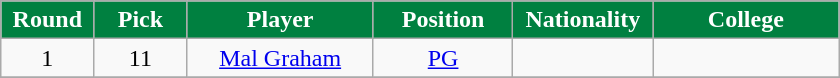<table class="wikitable sortable sortable">
<tr>
<th style="background:#008040; color:white" width="10%">Round</th>
<th style="background:#008040; color:white" width="10%">Pick</th>
<th style="background:#008040; color:white" width="20%">Player</th>
<th style="background:#008040; color:white" width="15%">Position</th>
<th style="background:#008040; color:white" width="15%">Nationality</th>
<th style="background:#008040; color:white" width="20%">College</th>
</tr>
<tr style="text-align: center">
<td>1</td>
<td>11</td>
<td><a href='#'>Mal Graham</a></td>
<td><a href='#'>PG</a></td>
<td></td>
<td></td>
</tr>
<tr>
</tr>
</table>
